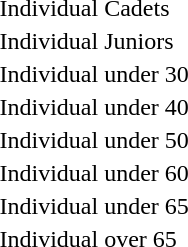<table>
<tr>
<td rowspan=2>Individual Cadets</td>
<td rowspan=2></td>
<td rowspan=2></td>
<td></td>
</tr>
<tr>
<td></td>
</tr>
<tr>
<td rowspan=2>Individual Juniors</td>
<td rowspan=2></td>
<td rowspan=2></td>
<td></td>
</tr>
<tr>
<td></td>
</tr>
<tr>
<td rowspan=2>Individual under 30</td>
<td rowspan=2></td>
<td rowspan=2></td>
<td></td>
</tr>
<tr>
<td></td>
</tr>
<tr>
<td rowspan=2>Individual under 40</td>
<td rowspan=2></td>
<td rowspan=2></td>
<td></td>
</tr>
<tr>
<td></td>
</tr>
<tr>
<td rowspan=2>Individual under 50</td>
<td rowspan=2></td>
<td rowspan=2></td>
<td></td>
</tr>
<tr>
<td></td>
</tr>
<tr>
<td rowspan=2>Individual under 60</td>
<td rowspan=2></td>
<td rowspan=2></td>
<td></td>
</tr>
<tr>
<td></td>
</tr>
<tr>
<td rowspan=2>Individual under 65</td>
<td rowspan=2></td>
<td rowspan=2></td>
<td></td>
</tr>
<tr>
<td></td>
</tr>
<tr>
<td rowspan=2>Individual over 65</td>
<td rowspan=2></td>
<td rowspan=2></td>
<td></td>
</tr>
<tr>
<td></td>
</tr>
</table>
